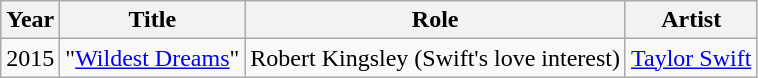<table class="wikitable sortable">
<tr>
<th>Year</th>
<th>Title</th>
<th>Role</th>
<th>Artist</th>
</tr>
<tr>
<td>2015</td>
<td>"<a href='#'>Wildest Dreams</a>"</td>
<td>Robert Kingsley (Swift's love interest)</td>
<td><a href='#'>Taylor Swift</a></td>
</tr>
</table>
